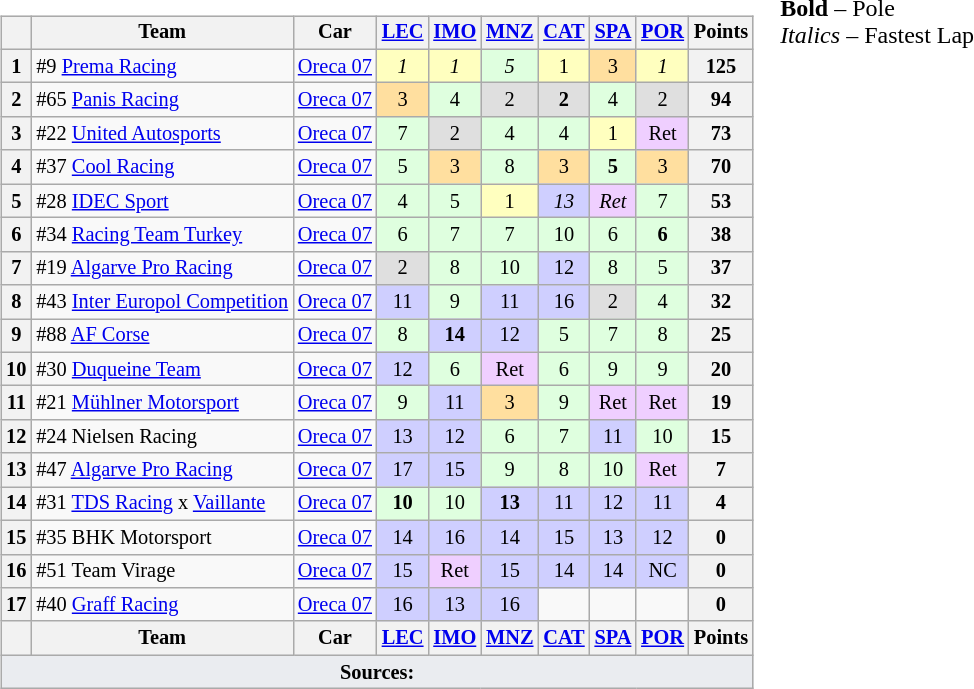<table>
<tr>
<td valign="top"><br><table class="wikitable" style="font-size:85%; text-align:center;">
<tr>
<th></th>
<th>Team</th>
<th>Car</th>
<th><a href='#'>LEC</a><br></th>
<th><a href='#'>IMO</a><br></th>
<th><a href='#'>MNZ</a><br></th>
<th><a href='#'>CAT</a><br></th>
<th><a href='#'>SPA</a><br></th>
<th><a href='#'>POR</a><br></th>
<th>Points</th>
</tr>
<tr>
<th rowspan="1">1</th>
<td rowspan="1" align="left"> #9 <a href='#'>Prema Racing</a></td>
<td align="left"><a href='#'>Oreca 07</a></td>
<td rowspan="1" style="background:#ffffbf;"><em>1</em></td>
<td rowspan="1" style="background:#ffffbf;"><em>1</em></td>
<td rowspan="1" style="background:#dfffdf;"><em>5</em></td>
<td rowspan="1" style="background:#ffffbf;">1</td>
<td rowspan="1" style="background:#ffdf9f;">3</td>
<td rowspan="1" style="background:#ffffbf;"><em>1</em></td>
<th rowspan="1">125</th>
</tr>
<tr>
<th rowspan="1">2</th>
<td rowspan="1" align="left"> #65 <a href='#'>Panis Racing</a></td>
<td align="left"><a href='#'>Oreca 07</a></td>
<td rowspan="1" style="background:#ffdf9f;">3</td>
<td rowspan="1" style="background:#dfffdf;">4</td>
<td rowspan="1" style="background:#dfdfdf;">2</td>
<td rowspan="1" style="background:#dfdfdf;"><strong>2</strong></td>
<td rowspan="1" style="background:#dfffdf;">4</td>
<td rowspan="1" style="background:#dfdfdf;">2</td>
<th rowspan="1">94</th>
</tr>
<tr>
<th rowspan="1">3</th>
<td rowspan="1" align="left"> #22 <a href='#'>United Autosports</a></td>
<td align="left"><a href='#'>Oreca 07</a></td>
<td rowspan="1" style="background:#dfffdf;">7</td>
<td rowspan="1" style="background:#dfdfdf;">2</td>
<td rowspan="1" style="background:#dfffdf;">4</td>
<td rowspan="1" style="background:#dfffdf;">4</td>
<td rowspan="1" style="background:#ffffbf;">1</td>
<td rowspan="1" style="background:#efcfff;">Ret</td>
<th rowspan="1">73</th>
</tr>
<tr>
<th rowspan="1">4</th>
<td rowspan="1" align="left"> #37 <a href='#'>Cool Racing</a></td>
<td align="left"><a href='#'>Oreca 07</a></td>
<td rowspan="1" style="background:#dfffdf;">5</td>
<td rowspan="1" style="background:#ffdf9f;">3</td>
<td rowspan="1" style="background:#dfffdf;">8</td>
<td rowspan="1" style="background:#ffdf9f;">3</td>
<td rowspan="1" style="background:#dfffdf;"><strong>5</strong></td>
<td rowspan="1" style="background:#ffdf9f;">3</td>
<th rowspan="1">70</th>
</tr>
<tr>
<th rowspan="1">5</th>
<td rowspan="1" align="left"> #28 <a href='#'>IDEC Sport</a></td>
<td align="left"><a href='#'>Oreca 07</a></td>
<td rowspan="1" style="background:#dfffdf;">4</td>
<td rowspan="1" style="background:#dfffdf;">5</td>
<td rowspan="1" style="background:#ffffbf;">1</td>
<td rowspan="1" style="background:#cfcfff;"><em>13</em></td>
<td rowspan="1" style="background:#efcfff;"><em>Ret</em></td>
<td rowspan="1" style="background:#dfffdf;">7</td>
<th rowspan="1">53</th>
</tr>
<tr>
<th rowspan="1">6</th>
<td rowspan="1" align="left"> #34 <a href='#'>Racing Team Turkey</a></td>
<td align="left"><a href='#'>Oreca 07</a></td>
<td rowspan="1" style="background:#dfffdf;">6</td>
<td rowspan="1" style="background:#dfffdf;">7</td>
<td rowspan="1" style="background:#dfffdf;">7</td>
<td rowspan="1" style="background:#dfffdf;">10</td>
<td rowspan="1" style="background:#dfffdf;">6</td>
<td rowspan="1" style="background:#dfffdf;"><strong>6</strong></td>
<th rowspan="1">38</th>
</tr>
<tr>
<th rowspan="1">7</th>
<td rowspan="1" align="left"> #19 <a href='#'>Algarve Pro Racing</a></td>
<td align="left"><a href='#'>Oreca 07</a></td>
<td rowspan="1" style="background:#dfdfdf;">2</td>
<td rowspan="1" style="background:#dfffdf;">8</td>
<td rowspan="1" style="background:#dfffdf;">10</td>
<td rowspan="1" style="background:#cfcfff;">12</td>
<td rowspan="1" style="background:#dfffdf;">8</td>
<td rowspan="1" style="background:#dfffdf;">5</td>
<th rowspan="1">37</th>
</tr>
<tr>
<th rowspan="1">8</th>
<td rowspan="1" align="left"> #43 <a href='#'>Inter Europol Competition</a></td>
<td align="left"><a href='#'>Oreca 07</a></td>
<td rowspan="1" style="background:#cfcfff;">11</td>
<td rowspan="1" style="background:#dfffdf;">9</td>
<td rowspan="1" style="background:#cfcfff;">11</td>
<td rowspan="1" style="background:#cfcfff;">16</td>
<td rowspan="1" style="background:#dfdfdf;">2</td>
<td rowspan="1" style="background:#dfffdf;">4</td>
<th rowspan="1">32</th>
</tr>
<tr>
<th rowspan="1">9</th>
<td rowspan="1" align="left"> #88 <a href='#'>AF Corse</a></td>
<td align="left"><a href='#'>Oreca 07</a></td>
<td rowspan="1" style="background:#dfffdf;">8</td>
<td rowspan="1" style="background:#cfcfff;"><strong>14</strong></td>
<td rowspan="1" style="background:#cfcfff;">12</td>
<td rowspan="1" style="background:#dfffdf;">5</td>
<td rowspan="1" style="background:#dfffdf;">7</td>
<td rowspan="1" style="background:#dfffdf;">8</td>
<th rowspan="1">25</th>
</tr>
<tr>
<th rowspan="1">10</th>
<td rowspan="1" align="left"> #30 <a href='#'>Duqueine Team</a></td>
<td align="left"><a href='#'>Oreca 07</a></td>
<td rowspan="1" style="background:#cfcfff;">12</td>
<td rowspan="1" style="background:#dfffdf;">6</td>
<td rowspan="1" style="background:#efcfff;">Ret</td>
<td rowspan="1" style="background:#dfffdf;">6</td>
<td rowspan="1" style="background:#dfffdf;">9</td>
<td rowspan="1" style="background:#dfffdf;">9</td>
<th rowspan="1">20</th>
</tr>
<tr>
<th rowspan="1">11</th>
<td rowspan="1" align="left"> #21 <a href='#'>Mühlner Motorsport</a></td>
<td align="left"><a href='#'>Oreca 07</a></td>
<td rowspan="1" style="background:#dfffdf;">9</td>
<td rowspan="1" style="background:#cfcfff;">11</td>
<td rowspan="1" style="background:#ffdf9f;">3</td>
<td rowspan="1" style="background:#dfffdf;">9</td>
<td rowspan="1" style="background:#efcfff;">Ret</td>
<td rowspan="1" style="background:#efcfff;">Ret</td>
<th rowspan="1">19</th>
</tr>
<tr>
<th rowspan="1">12</th>
<td rowspan="1" align="left"> #24 Nielsen Racing</td>
<td align="left"><a href='#'>Oreca 07</a></td>
<td rowspan="1" style="background:#cfcfff;">13</td>
<td rowspan="1" style="background:#cfcfff;">12</td>
<td rowspan="1" style="background:#dfffdf;">6</td>
<td rowspan="1" style="background:#dfffdf;">7</td>
<td rowspan="1" style="background:#cfcfff;">11</td>
<td rowspan="1" style="background:#dfffdf;">10</td>
<th rowspan="1">15</th>
</tr>
<tr>
<th rowspan="1">13</th>
<td rowspan="1" align="left"> #47 <a href='#'>Algarve Pro Racing</a></td>
<td align="left"><a href='#'>Oreca 07</a></td>
<td rowspan="1" style="background:#cfcfff;">17</td>
<td rowspan="1" style="background:#cfcfff;">15</td>
<td rowspan="1" style="background:#dfffdf;">9</td>
<td rowspan="1" style="background:#dfffdf;">8</td>
<td rowspan="1" style="background:#dfffdf;">10</td>
<td rowspan="1" style="background:#efcfff;">Ret</td>
<th rowspan="1">7</th>
</tr>
<tr>
<th rowspan="1">14</th>
<td rowspan="1" align="left"> #31 <a href='#'>TDS Racing</a> x <a href='#'>Vaillante</a></td>
<td align="left"><a href='#'>Oreca 07</a></td>
<td rowspan="1" style="background:#dfffdf;"><strong>10</strong></td>
<td rowspan="1" style="background:#dfffdf;">10</td>
<td rowspan="1" style="background:#cfcfff;"><strong>13</strong></td>
<td rowspan="1" style="background:#cfcfff;">11</td>
<td rowspan="1" style="background:#cfcfff;">12</td>
<td rowspan="1" style="background:#cfcfff;">11</td>
<th rowspan="1">4</th>
</tr>
<tr>
<th rowspan="1">15</th>
<td rowspan="1" align="left"> #35 BHK Motorsport</td>
<td align="left"><a href='#'>Oreca 07</a></td>
<td rowspan="1" style="background:#cfcfff;">14</td>
<td rowspan="1" style="background:#cfcfff;">16</td>
<td rowspan="1" style="background:#cfcfff;">14</td>
<td rowspan="1" style="background:#cfcfff;">15</td>
<td rowspan="1" style="background:#cfcfff;">13</td>
<td rowspan="1" style="background:#cfcfff;">12</td>
<th rowspan="1">0</th>
</tr>
<tr>
<th rowspan="1">16</th>
<td rowspan="1" align="left"> #51 Team Virage</td>
<td align="left"><a href='#'>Oreca 07</a></td>
<td rowspan="1" style="background:#cfcfff;">15</td>
<td rowspan="1" style="background:#efcfff;">Ret</td>
<td rowspan="1" style="background:#cfcfff;">15</td>
<td rowspan="1" style="background:#cfcfff;">14</td>
<td rowspan="1" style="background:#cfcfff;">14</td>
<td rowspan="1" style="background:#cfcfff;">NC</td>
<th rowspan="1">0</th>
</tr>
<tr>
<th rowspan="1">17</th>
<td rowspan="1" align="left"> #40 <a href='#'>Graff Racing</a></td>
<td align="left"><a href='#'>Oreca 07</a></td>
<td rowspan="1" style="background:#cfcfff;">16</td>
<td rowspan="1" style="background:#cfcfff;">13</td>
<td rowspan="1" style="background:#cfcfff;">16</td>
<td rowspan="1" style="background:#;"></td>
<td rowspan="1" style="background:#;"></td>
<td rowspan="1" style="background:#;"></td>
<th rowspan="1">0</th>
</tr>
<tr>
<th></th>
<th>Team</th>
<th>Car</th>
<th><a href='#'>LEC</a><br></th>
<th><a href='#'>IMO</a><br></th>
<th><a href='#'>MNZ</a><br></th>
<th><a href='#'>CAT</a><br></th>
<th><a href='#'>SPA</a><br></th>
<th><a href='#'>POR</a><br></th>
<th>Points</th>
</tr>
<tr class="sortbottom">
<td colspan="10" style="background-color:#EAECF0;text-align:center"><strong>Sources:</strong></td>
</tr>
</table>
</td>
<td valign="top"><br><span><strong>Bold</strong> – Pole</span><br><span><em>Italics</em> – Fastest Lap</span></td>
</tr>
</table>
